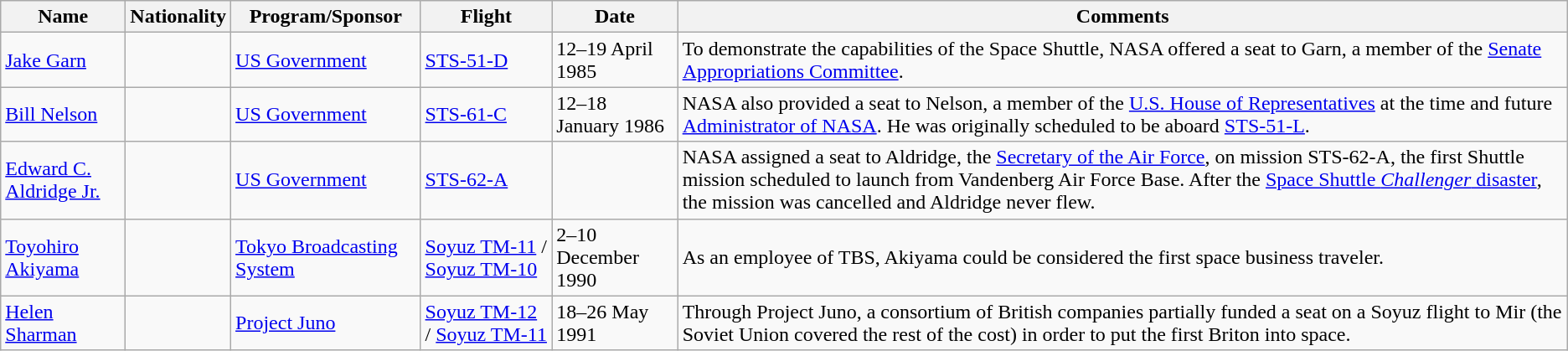<table class="wikitable sticky-header">
<tr>
<th>Name</th>
<th>Nationality</th>
<th>Program/Sponsor</th>
<th>Flight</th>
<th>Date</th>
<th>Comments</th>
</tr>
<tr>
<td><a href='#'>Jake Garn</a></td>
<td></td>
<td><a href='#'>US Government</a></td>
<td><a href='#'>STS-51-D</a></td>
<td>12–19 April 1985</td>
<td>To demonstrate the capabilities of the Space Shuttle, NASA offered a seat to Garn, a member of the <a href='#'>Senate Appropriations Committee</a>.</td>
</tr>
<tr>
<td><a href='#'>Bill Nelson</a></td>
<td></td>
<td><a href='#'>US Government</a></td>
<td><a href='#'>STS-61-C</a></td>
<td>12–18 January 1986</td>
<td>NASA also provided a seat to Nelson, a member of the <a href='#'>U.S. House of Representatives</a> at the time and future <a href='#'>Administrator of NASA</a>. He was originally scheduled to be aboard <a href='#'>STS-51-L</a>.</td>
</tr>
<tr>
<td><a href='#'>Edward C. Aldridge Jr.</a></td>
<td></td>
<td><a href='#'>US Government</a></td>
<td><a href='#'>STS-62-A</a></td>
<td></td>
<td>NASA assigned a seat to Aldridge, the <a href='#'>Secretary of the Air Force</a>, on mission STS-62-A, the first Shuttle mission scheduled to launch from Vandenberg Air Force Base. After the <a href='#'>Space Shuttle <em>Challenger</em> disaster</a>, the mission was cancelled and Aldridge never flew.</td>
</tr>
<tr>
<td><a href='#'>Toyohiro Akiyama</a></td>
<td></td>
<td><a href='#'>Tokyo Broadcasting System</a></td>
<td><a href='#'>Soyuz TM-11</a> / <a href='#'>Soyuz TM-10</a></td>
<td>2–10 December 1990</td>
<td>As an employee of TBS, Akiyama could be considered the first space business traveler.</td>
</tr>
<tr>
<td><a href='#'>Helen Sharman</a></td>
<td></td>
<td><a href='#'>Project Juno</a></td>
<td><a href='#'>Soyuz TM-12</a> / <a href='#'>Soyuz TM-11</a></td>
<td>18–26 May 1991</td>
<td>Through Project Juno, a consortium of British companies partially funded a seat on a Soyuz flight to Mir (the Soviet Union covered the rest of the cost) in order to put the first Briton into space.</td>
</tr>
</table>
